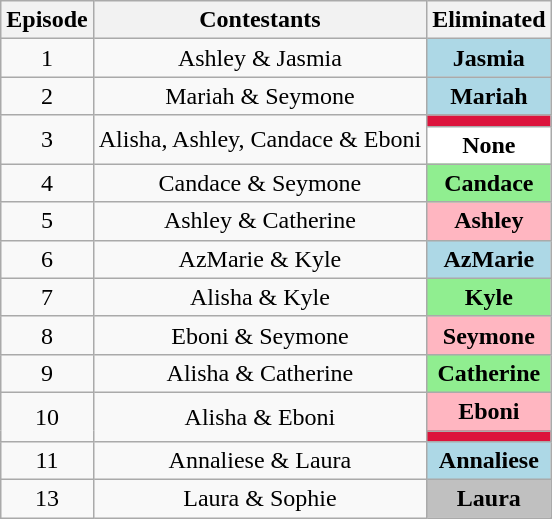<table class="wikitable" border="2" style="text-align:center">
<tr>
<th>Episode</th>
<th>Contestants</th>
<th>Eliminated</th>
</tr>
<tr>
<td>1</td>
<td>Ashley & Jasmia</td>
<td style="background:lightblue"><strong>Jasmia</strong></td>
</tr>
<tr>
<td>2</td>
<td>Mariah & Seymone</td>
<td style="background:lightblue"><strong>Mariah</strong></td>
</tr>
<tr>
<td rowspan="2">3</td>
<td rowspan="2">Alisha, Ashley, Candace & Eboni</td>
<td style="background:crimson"><strong></strong></td>
</tr>
<tr>
<td style="background:white"><strong>None</strong></td>
</tr>
<tr>
<td>4</td>
<td>Candace & Seymone</td>
<td style="background:lightgreen"><strong>Candace</strong></td>
</tr>
<tr>
<td>5</td>
<td>Ashley & Catherine</td>
<td style="background:lightpink"><strong>Ashley</strong></td>
</tr>
<tr>
<td>6</td>
<td>AzMarie & Kyle</td>
<td style="background:lightblue"><strong>AzMarie</strong></td>
</tr>
<tr>
<td>7</td>
<td>Alisha & Kyle</td>
<td style="background:lightgreen"><strong>Kyle</strong></td>
</tr>
<tr>
<td>8</td>
<td>Eboni & Seymone</td>
<td style="background:lightpink"><strong>Seymone</strong></td>
</tr>
<tr>
<td>9</td>
<td>Alisha & Catherine</td>
<td style="background:lightgreen"><strong>Catherine</strong></td>
</tr>
<tr>
<td rowspan="2">10</td>
<td rowspan="2">Alisha & Eboni</td>
<td style="background:lightpink"><strong>Eboni</strong></td>
</tr>
<tr>
<td style="background:crimson"><strong></strong></td>
</tr>
<tr>
<td>11</td>
<td>Annaliese & Laura</td>
<td style="background:lightblue"><strong>Annaliese</strong></td>
</tr>
<tr>
<td>13</td>
<td>Laura & Sophie</td>
<td style="background:silver"><strong>Laura</strong></td>
</tr>
</table>
